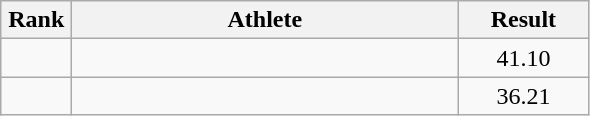<table class=wikitable style="text-align:center">
<tr>
<th width=40>Rank</th>
<th width=250>Athlete</th>
<th width=80>Result</th>
</tr>
<tr>
<td></td>
<td align=left></td>
<td>41.10</td>
</tr>
<tr>
<td></td>
<td align=left></td>
<td>36.21</td>
</tr>
</table>
